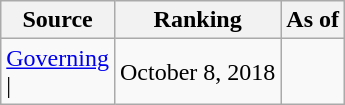<table class="wikitable" style="text-align:center">
<tr>
<th>Source</th>
<th>Ranking</th>
<th>As of</th>
</tr>
<tr>
<td align=left><a href='#'>Governing</a><br>| </td>
<td>October 8, 2018</td>
</tr>
</table>
